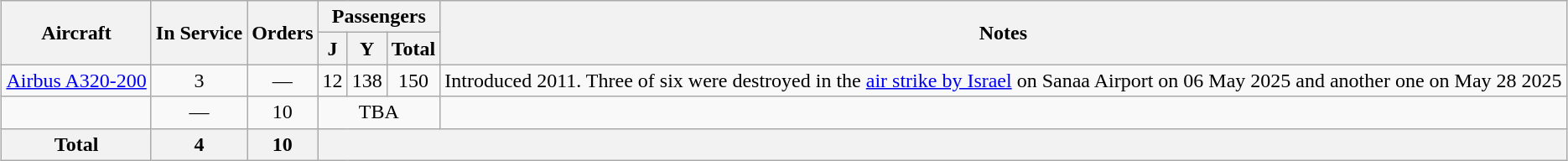<table class="wikitable" style="border-collapse:collapse;text-align:center;margin:auto;">
<tr>
<th rowspan="2">Aircraft</th>
<th rowspan="2">In Service</th>
<th rowspan="2">Orders</th>
<th colspan="3">Passengers</th>
<th rowspan="2">Notes</th>
</tr>
<tr>
<th><abbr>J</abbr></th>
<th><abbr>Y</abbr></th>
<th>Total</th>
</tr>
<tr>
<td><a href='#'>Airbus A320-200</a></td>
<td>3</td>
<td>—</td>
<td>12</td>
<td>138</td>
<td>150</td>
<td>Introduced 2011.  Three of six were destroyed in the <a href='#'>air strike by Israel</a> on Sanaa Airport on 06 May 2025 and another one on May 28 2025</td>
</tr>
<tr>
<td></td>
<td>—</td>
<td>10</td>
<td colspan="3"><abbr>TBA</abbr></td>
<td></td>
</tr>
<tr>
<th>Total</th>
<th>4</th>
<th>10</th>
<th colspan="4"></th>
</tr>
</table>
